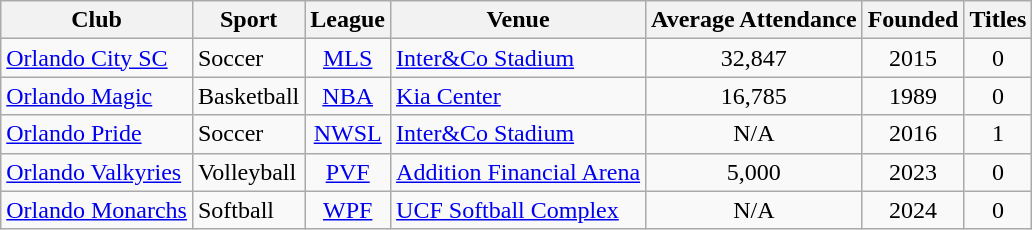<table class="wikitable sortable">
<tr>
<th>Club</th>
<th>Sport</th>
<th>League</th>
<th>Venue</th>
<th>Average Attendance</th>
<th>Founded</th>
<th>Titles</th>
</tr>
<tr>
<td><a href='#'>Orlando City SC</a></td>
<td>Soccer</td>
<td style="text-align:center;"><a href='#'>MLS</a></td>
<td><a href='#'>Inter&Co Stadium</a></td>
<td align=center>32,847</td>
<td align=center>2015</td>
<td align=center>0</td>
</tr>
<tr>
<td><a href='#'>Orlando Magic</a></td>
<td>Basketball</td>
<td style="text-align:center;"><a href='#'>NBA</a></td>
<td><a href='#'>Kia Center</a></td>
<td align=center>16,785</td>
<td align=center>1989</td>
<td align=center>0</td>
</tr>
<tr>
<td><a href='#'>Orlando Pride</a></td>
<td>Soccer</td>
<td style="text-align:center;"><a href='#'>NWSL</a></td>
<td><a href='#'>Inter&Co Stadium</a></td>
<td align=center>N/A</td>
<td align=center>2016</td>
<td align=center>1</td>
</tr>
<tr>
<td><a href='#'>Orlando Valkyries</a></td>
<td>Volleyball</td>
<td style="text-align:center;"><a href='#'>PVF</a></td>
<td><a href='#'>Addition Financial Arena</a></td>
<td align=center>5,000</td>
<td align=center>2023</td>
<td align=center>0</td>
</tr>
<tr>
<td><a href='#'>Orlando Monarchs</a></td>
<td>Softball</td>
<td style="text-align:center;"><a href='#'>WPF</a></td>
<td><a href='#'>UCF Softball Complex</a></td>
<td align=center>N/A</td>
<td align=center>2024</td>
<td align=center>0</td>
</tr>
</table>
